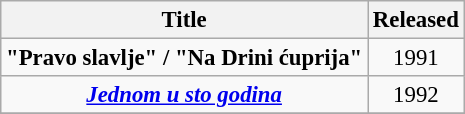<table class="wikitable" style="font-size:95%; text-align:center;">
<tr>
<th>Title</th>
<th>Released</th>
</tr>
<tr>
<td><strong>"Pravo slavlje" / "Na Drini ćuprija"</strong></td>
<td>1991</td>
</tr>
<tr>
<td><strong><em><a href='#'>Jednom u sto godina</a></em></strong></td>
<td>1992</td>
</tr>
<tr>
</tr>
</table>
